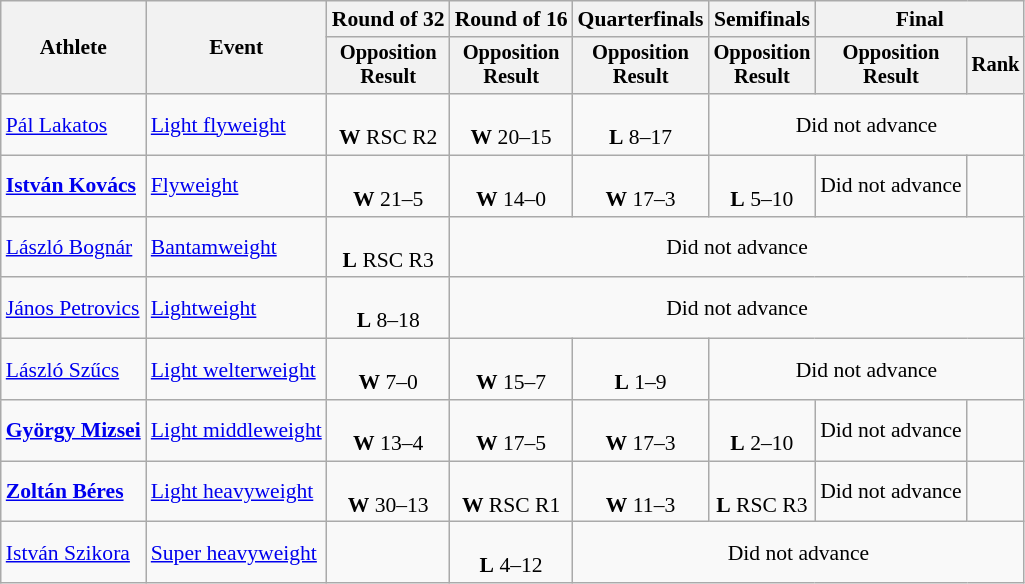<table class="wikitable" style="font-size:90%">
<tr>
<th rowspan="2">Athlete</th>
<th rowspan="2">Event</th>
<th>Round of 32</th>
<th>Round of 16</th>
<th>Quarterfinals</th>
<th>Semifinals</th>
<th colspan=2>Final</th>
</tr>
<tr style="font-size:95%">
<th>Opposition<br>Result</th>
<th>Opposition<br>Result</th>
<th>Opposition<br>Result</th>
<th>Opposition<br>Result</th>
<th>Opposition<br>Result</th>
<th>Rank</th>
</tr>
<tr align=center>
<td align=left><a href='#'>Pál Lakatos</a></td>
<td align=left><a href='#'>Light flyweight</a></td>
<td><br><strong>W</strong> RSC R2</td>
<td><br><strong>W</strong> 20–15</td>
<td><br><strong>L</strong> 8–17</td>
<td colspan=3>Did not advance</td>
</tr>
<tr align=center>
<td align=left><strong><a href='#'>István Kovács</a></strong></td>
<td align=left><a href='#'>Flyweight</a></td>
<td><br><strong>W</strong> 21–5</td>
<td><br><strong>W</strong> 14–0</td>
<td><br><strong>W</strong> 17–3</td>
<td><br><strong>L</strong> 5–10</td>
<td>Did not advance</td>
<td></td>
</tr>
<tr align=center>
<td align=left><a href='#'>László Bognár</a></td>
<td align=left><a href='#'>Bantamweight</a></td>
<td><br><strong>L</strong> RSC R3</td>
<td colspan=5>Did not advance</td>
</tr>
<tr align=center>
<td align=left><a href='#'>János Petrovics</a></td>
<td align=left><a href='#'>Lightweight</a></td>
<td><br><strong>L</strong> 8–18</td>
<td colspan=5>Did not advance</td>
</tr>
<tr align=center>
<td align=left><a href='#'>László Szűcs</a></td>
<td align=left><a href='#'>Light welterweight</a></td>
<td><br><strong>W</strong> 7–0</td>
<td><br><strong>W</strong> 15–7</td>
<td><br><strong>L</strong> 1–9</td>
<td colspan=3>Did not advance</td>
</tr>
<tr align=center>
<td align=left><strong><a href='#'>György Mizsei</a></strong></td>
<td align=left><a href='#'>Light middleweight</a></td>
<td><br><strong>W</strong> 13–4</td>
<td><br><strong>W</strong> 17–5</td>
<td><br><strong>W</strong> 17–3</td>
<td><br><strong>L</strong> 2–10</td>
<td>Did not advance</td>
<td></td>
</tr>
<tr align=center>
<td align=left><strong><a href='#'>Zoltán Béres</a></strong></td>
<td align=left><a href='#'>Light heavyweight</a></td>
<td><br><strong>W</strong> 30–13</td>
<td><br><strong>W</strong> RSC R1</td>
<td><br><strong>W</strong> 11–3</td>
<td><br><strong>L</strong> RSC R3</td>
<td>Did not advance</td>
<td></td>
</tr>
<tr align=center>
<td align=left><a href='#'>István Szikora</a></td>
<td align=left><a href='#'>Super heavyweight</a></td>
<td></td>
<td><br><strong>L</strong> 4–12</td>
<td colspan=4>Did not advance</td>
</tr>
</table>
